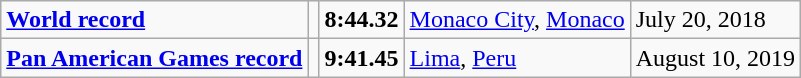<table class="wikitable">
<tr>
<td><strong><a href='#'>World record</a></strong></td>
<td></td>
<td><strong>8:44.32</strong></td>
<td><a href='#'>Monaco City</a>, <a href='#'>Monaco</a></td>
<td>July 20, 2018</td>
</tr>
<tr>
<td><strong><a href='#'>Pan American Games record</a></strong></td>
<td></td>
<td><strong>9:41.45</strong></td>
<td><a href='#'>Lima</a>, <a href='#'>Peru</a></td>
<td>August 10, 2019</td>
</tr>
</table>
